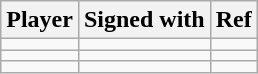<table class="wikitable sortable">
<tr>
<th scope="col">Player</th>
<th scope="col">Signed with</th>
<th scope="col" class="unsortable">Ref</th>
</tr>
<tr>
<td></td>
<td></td>
<td></td>
</tr>
<tr>
<td></td>
<td></td>
<td></td>
</tr>
<tr>
<td></td>
<td></td>
<td></td>
</tr>
</table>
